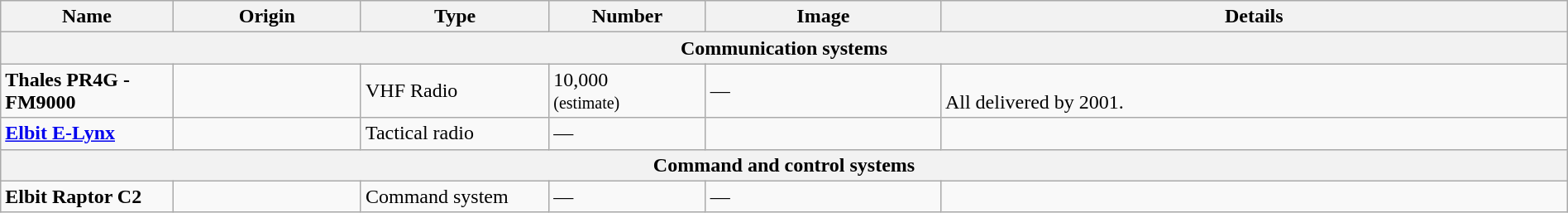<table class="wikitable" style="margin:auto; width:100%;">
<tr>
<th style="text-align: center; width:11%;">Name</th>
<th style="text-align: center; width:12%;">Origin</th>
<th style="text-align: center; width:12%;">Type</th>
<th style="text-align: center; width:10%;">Number</th>
<th style="text-align: center; width:15%;">Image</th>
<th style="text-align: center; width:40%;">Details</th>
</tr>
<tr>
<th colspan="6">Communication systems</th>
</tr>
<tr>
<td><strong>Thales PR4G - FM9000</strong></td>
<td><small></small></td>
<td>VHF Radio</td>
<td>10,000<br><small>(estimate)</small></td>
<td>—</td>
<td><br>All delivered by 2001.</td>
</tr>
<tr>
<td><strong><a href='#'>Elbit E-Lynx</a></strong></td>
<td><small></small></td>
<td>Tactical radio</td>
<td>—</td>
<td></td>
<td></td>
</tr>
<tr>
<th colspan="6">Command and control systems</th>
</tr>
<tr>
<td><strong>Elbit Raptor C2</strong></td>
<td><small></small></td>
<td>Command system</td>
<td>—</td>
<td>—</td>
<td></td>
</tr>
</table>
